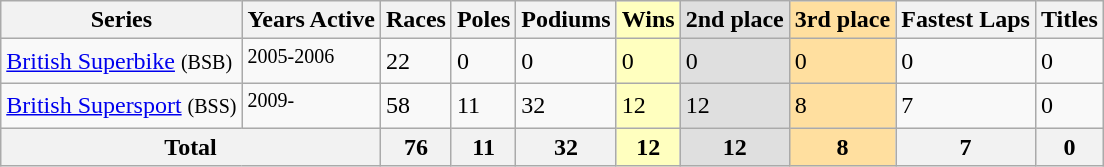<table class="wikitable">
<tr>
<th colspan=2>Series</th>
<th>Years Active</th>
<th>Races</th>
<th>Poles</th>
<th>Podiums</th>
<td style="background:#ffffbf;"><strong>Wins</strong></td>
<td style="background:#DFDFDF;"><strong>2nd place</strong></td>
<td style="background:#FFDF9F;"><strong>3rd place</strong></td>
<th>Fastest Laps</th>
<th>Titles</th>
</tr>
<tr>
<td colspan=2><a href='#'>British Superbike</a> <small>(BSB)</small></td>
<td><sup>2005-2006</sup></td>
<td>22</td>
<td>0</td>
<td>0</td>
<td style="background:#ffffbf;">0</td>
<td style="background:#DFDFDF;">0</td>
<td style="background:#FFDF9F;">0</td>
<td>0</td>
<td>0</td>
</tr>
<tr>
<td colspan=2><a href='#'>British Supersport</a> <small>(BSS)</small></td>
<td><sup>2009-</sup></td>
<td>58</td>
<td>11</td>
<td>32</td>
<td style="background:#ffffbf;">12</td>
<td style="background:#DFDFDF;">12</td>
<td style="background:#FFDF9F;">8</td>
<td>7</td>
<td>0</td>
</tr>
<tr>
<th colspan=3>Total</th>
<th>76</th>
<th>11</th>
<th>32</th>
<th style="background:#FFFFBF;">12</th>
<th style="background:#DFDFDF;">12</th>
<th style="background:#FFDF9F;">8</th>
<th>7</th>
<th>0</th>
</tr>
</table>
